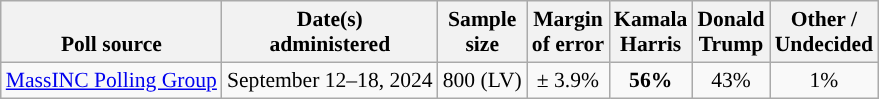<table class="wikitable sortable mw-datatable" style="font-size:90%;text-align:center;line-height:17px">
<tr valign=bottom>
<th>Poll source</th>
<th>Date(s)<br>administered</th>
<th>Sample<br>size</th>
<th>Margin<br>of error</th>
<th class="unsortable">Kamala<br>Harris<br></th>
<th class="unsortable">Donald<br>Trump<br></th>
<th class="unsortable">Other /<br>Undecided</th>
</tr>
<tr>
<td style="text-align:left;"><a href='#'>MassINC Polling Group</a></td>
<td data-sort-value="2024-09-18">September 12–18, 2024</td>
<td>800 (LV)</td>
<td>± 3.9%</td>
<td style="color:black;background-color:"><strong>56%</strong></td>
<td>43%</td>
<td>1%</td>
</tr>
</table>
